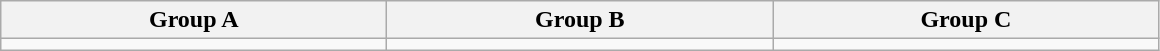<table class="wikitable">
<tr>
<th style="width:250px;">Group A</th>
<th style="width:250px;">Group B</th>
<th style="width:250px;">Group C</th>
</tr>
<tr>
<td></td>
<td></td>
<td></td>
</tr>
</table>
